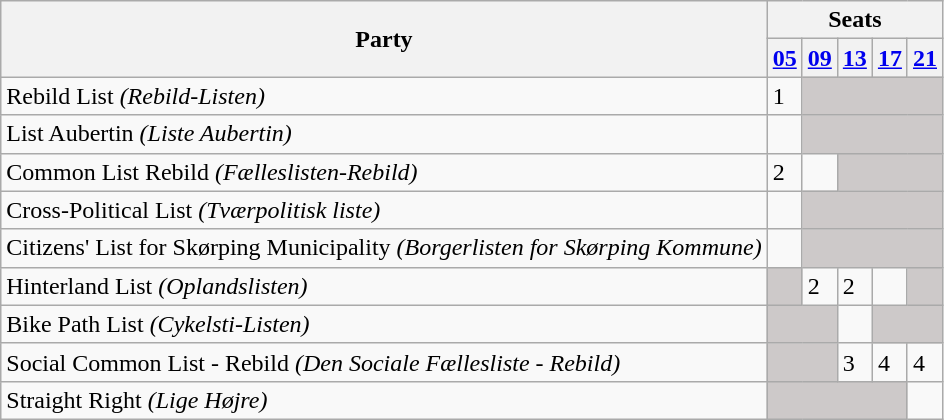<table class="wikitable">
<tr>
<th rowspan=2>Party</th>
<th colspan=11>Seats</th>
</tr>
<tr>
<th><a href='#'>05</a></th>
<th><a href='#'>09</a></th>
<th><a href='#'>13</a></th>
<th><a href='#'>17</a></th>
<th><a href='#'>21</a></th>
</tr>
<tr>
<td>Rebild List <em>(Rebild-Listen)</em></td>
<td>1</td>
<td style="background:#CDC9C9;" colspan=4></td>
</tr>
<tr>
<td>List Aubertin <em>(Liste Aubertin)</em></td>
<td></td>
<td style="background:#CDC9C9;" colspan=4></td>
</tr>
<tr>
<td>Common List Rebild <em>(Fælleslisten-Rebild)</em></td>
<td>2</td>
<td></td>
<td style="background:#CDC9C9;" colspan=3></td>
</tr>
<tr>
<td>Cross-Political List <em>(Tværpolitisk liste)</em></td>
<td></td>
<td style="background:#CDC9C9;" colspan=4></td>
</tr>
<tr>
<td>Citizens' List for Skørping Municipality <em>(Borgerlisten for Skørping Kommune)</em></td>
<td></td>
<td style="background:#CDC9C9;" colspan=4></td>
</tr>
<tr>
<td>Hinterland List <em>(Oplandslisten)</em></td>
<td style="background:#CDC9C9;"></td>
<td>2</td>
<td>2</td>
<td></td>
<td style="background:#CDC9C9;"></td>
</tr>
<tr>
<td>Bike Path List <em>(Cykelsti-Listen)</em></td>
<td style="background:#CDC9C9;" colspan=2></td>
<td></td>
<td style="background:#CDC9C9;" colspan=2></td>
</tr>
<tr>
<td>Social Common List - Rebild <em>(Den Sociale Fællesliste - Rebild)</em></td>
<td style="background:#CDC9C9;" colspan=2></td>
<td>3</td>
<td>4</td>
<td>4</td>
</tr>
<tr>
<td>Straight Right <em>(Lige Højre)</em></td>
<td style="background:#CDC9C9;" colspan=4></td>
<td></td>
</tr>
</table>
